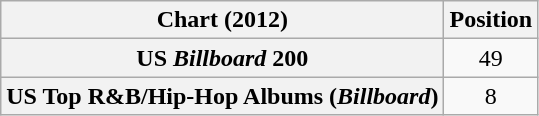<table class="wikitable sortable plainrowheaders" style="text-align:center">
<tr>
<th scope="col">Chart (2012)</th>
<th scope="col">Position</th>
</tr>
<tr>
<th scope="row">US <em>Billboard</em> 200</th>
<td>49</td>
</tr>
<tr>
<th scope="row">US Top R&B/Hip-Hop Albums (<em>Billboard</em>)</th>
<td>8</td>
</tr>
</table>
